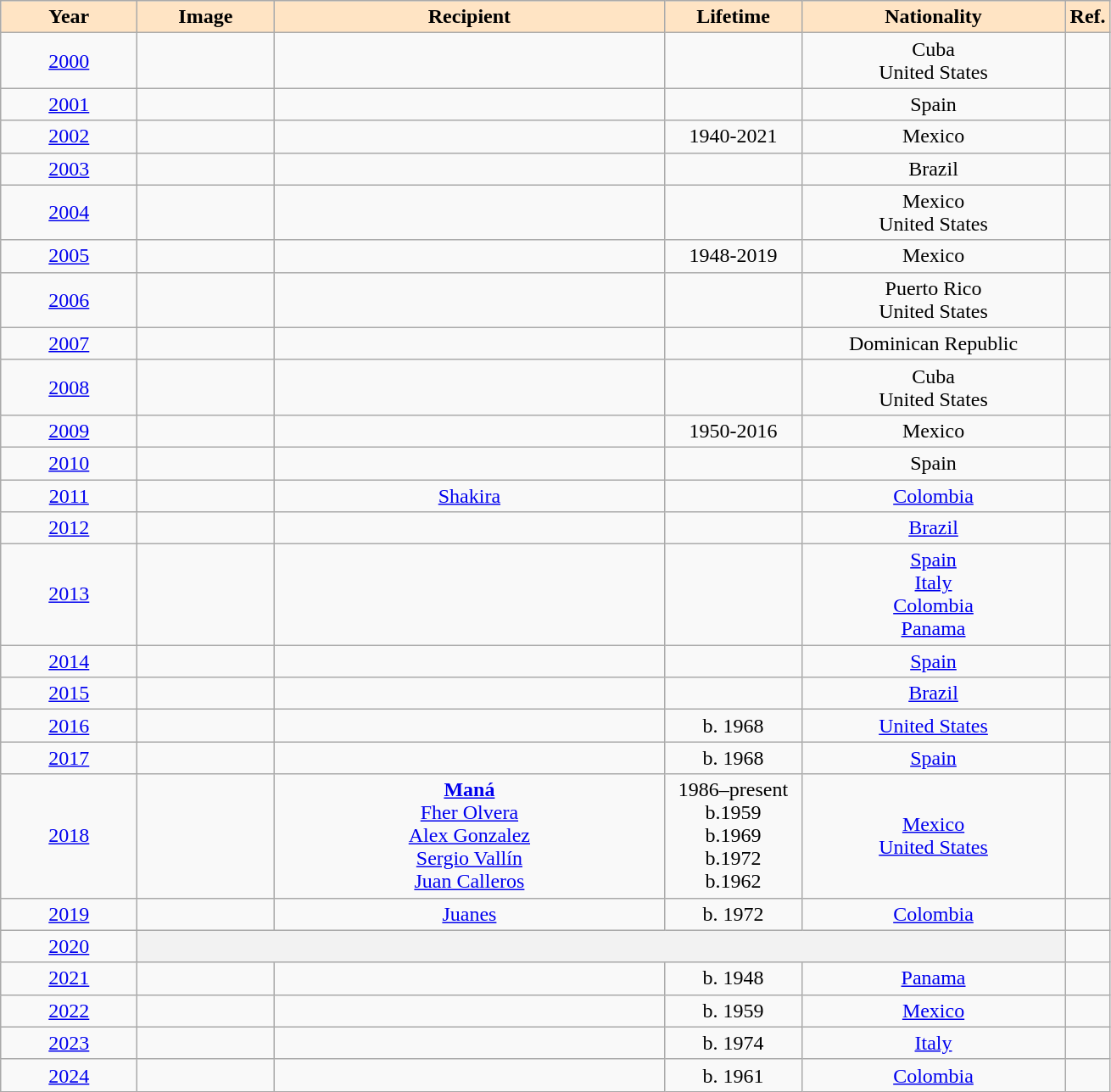<table class="wikitable sortable" border="1" style="text-align:center;">
<tr>
<th width=100 style="background:#FFE4C4;">Year</th>
<th class=unsortable width=100 style="background:#FFE4C4;">Image</th>
<th width=300 style="background:#FFE4C4;">Recipient</th>
<th width=100 style="background:#FFE4C4;">Lifetime</th>
<th width=200 style="background:#FFE4C4;">Nationality</th>
<th class=unsortable style="background:#FFE4C4;">Ref.</th>
</tr>
<tr>
<td><a href='#'>2000</a></td>
<td></td>
<td></td>
<td></td>
<td>Cuba<br>United States</td>
<td><br></td>
</tr>
<tr>
<td><a href='#'>2001</a></td>
<td></td>
<td></td>
<td></td>
<td>Spain</td>
<td><br></td>
</tr>
<tr>
<td><a href='#'>2002</a></td>
<td></td>
<td></td>
<td>1940-2021</td>
<td>Mexico</td>
<td><br></td>
</tr>
<tr>
<td><a href='#'>2003</a></td>
<td></td>
<td></td>
<td></td>
<td>Brazil</td>
<td><br></td>
</tr>
<tr>
<td><a href='#'>2004</a></td>
<td></td>
<td></td>
<td></td>
<td>Mexico<br>United States</td>
<td><br></td>
</tr>
<tr>
<td><a href='#'>2005</a></td>
<td></td>
<td></td>
<td>1948-2019</td>
<td>Mexico</td>
<td><br></td>
</tr>
<tr>
<td><a href='#'>2006</a></td>
<td></td>
<td></td>
<td></td>
<td>Puerto Rico<br>United States</td>
<td><br></td>
</tr>
<tr>
<td><a href='#'>2007</a></td>
<td></td>
<td></td>
<td></td>
<td>Dominican Republic</td>
<td><br></td>
</tr>
<tr>
<td><a href='#'>2008</a></td>
<td></td>
<td></td>
<td></td>
<td>Cuba<br>United States</td>
<td><br></td>
</tr>
<tr>
<td><a href='#'>2009</a></td>
<td></td>
<td></td>
<td>1950-2016</td>
<td>Mexico</td>
<td><br></td>
</tr>
<tr>
<td><a href='#'>2010</a></td>
<td></td>
<td></td>
<td></td>
<td>Spain</td>
<td><br></td>
</tr>
<tr>
<td><a href='#'>2011</a></td>
<td></td>
<td><a href='#'>Shakira</a></td>
<td></td>
<td><a href='#'>Colombia</a></td>
<td></td>
</tr>
<tr>
<td><a href='#'>2012</a></td>
<td></td>
<td></td>
<td></td>
<td><a href='#'>Brazil</a></td>
<td></td>
</tr>
<tr>
<td><a href='#'>2013</a></td>
<td></td>
<td></td>
<td></td>
<td><a href='#'>Spain</a><br><a href='#'>Italy</a><br><a href='#'>Colombia</a><br><a href='#'>Panama</a></td>
<td></td>
</tr>
<tr>
<td><a href='#'>2014</a></td>
<td></td>
<td></td>
<td></td>
<td><a href='#'>Spain</a></td>
<td></td>
</tr>
<tr>
<td><a href='#'>2015</a></td>
<td></td>
<td></td>
<td></td>
<td><a href='#'>Brazil</a></td>
<td></td>
</tr>
<tr>
<td><a href='#'>2016</a></td>
<td></td>
<td></td>
<td>b. 1968</td>
<td><a href='#'>United States</a></td>
<td></td>
</tr>
<tr>
<td><a href='#'>2017</a></td>
<td></td>
<td></td>
<td>b. 1968</td>
<td><a href='#'>Spain</a></td>
<td></td>
</tr>
<tr>
<td><a href='#'>2018</a></td>
<td></td>
<td><strong><a href='#'>Maná</a></strong><br><a href='#'>Fher Olvera</a><br><a href='#'>Alex Gonzalez</a><br><a href='#'>Sergio Vallín</a><br><a href='#'>Juan Calleros</a></td>
<td>1986–present<br>b.1959<br>b.1969<br>b.1972<br>b.1962</td>
<td><a href='#'>Mexico</a><br><a href='#'>United States</a></td>
<td></td>
</tr>
<tr>
<td><a href='#'>2019</a></td>
<td></td>
<td><a href='#'>Juanes</a></td>
<td>b. 1972</td>
<td><a href='#'>Colombia</a></td>
<td></td>
</tr>
<tr>
<td><a href='#'>2020</a></td>
<th scope=row colspan=4> </th>
<td></td>
</tr>
<tr>
<td><a href='#'>2021</a></td>
<td></td>
<td></td>
<td>b. 1948</td>
<td><a href='#'>Panama</a></td>
<td></td>
</tr>
<tr>
<td><a href='#'>2022</a></td>
<td></td>
<td></td>
<td>b. 1959</td>
<td><a href='#'>Mexico</a></td>
<td></td>
</tr>
<tr>
<td><a href='#'>2023</a></td>
<td></td>
<td></td>
<td>b. 1974</td>
<td><a href='#'>Italy</a></td>
<td></td>
</tr>
<tr>
<td><a href='#'>2024</a></td>
<td></td>
<td></td>
<td>b. 1961</td>
<td><a href='#'>Colombia</a></td>
<td></td>
</tr>
</table>
